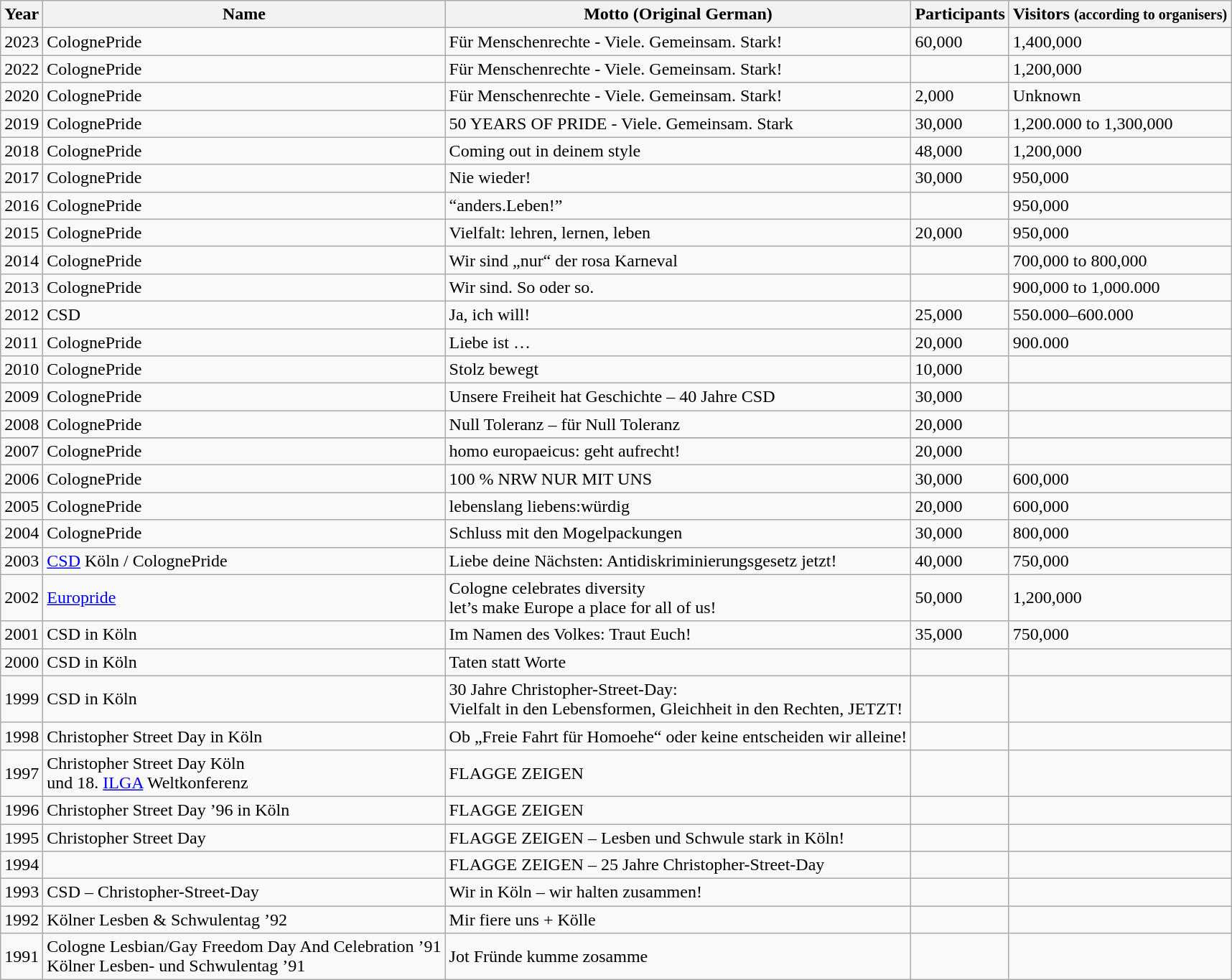<table class="wikitable toptextcells">
<tr class="hintergrundfarbe6">
<th>Year</th>
<th>Name</th>
<th>Motto (Original German)</th>
<th>Participants</th>
<th>Visitors <small>(according to organisers)</small></th>
</tr>
<tr>
<td>2023</td>
<td>ColognePride</td>
<td>Für Menschenrechte - Viele. Gemeinsam. Stark!</td>
<td>60,000</td>
<td>1,400,000</td>
</tr>
<tr>
<td>2022</td>
<td>ColognePride</td>
<td>Für Menschenrechte - Viele. Gemeinsam. Stark!</td>
<td></td>
<td>1,200,000</td>
</tr>
<tr>
<td>2020</td>
<td>ColognePride</td>
<td>Für Menschenrechte - Viele. Gemeinsam. Stark!</td>
<td>2,000</td>
<td>Unknown</td>
</tr>
<tr>
<td>2019</td>
<td>ColognePride</td>
<td>50 YEARS OF PRIDE - Viele. Gemeinsam. Stark</td>
<td>30,000</td>
<td>1,200.000 to 1,300,000</td>
</tr>
<tr>
<td>2018</td>
<td>ColognePride</td>
<td>Coming out in deinem style</td>
<td>48,000</td>
<td>1,200,000</td>
</tr>
<tr>
<td>2017</td>
<td>ColognePride</td>
<td>Nie wieder!</td>
<td>30,000</td>
<td>950,000</td>
</tr>
<tr>
<td>2016</td>
<td>ColognePride</td>
<td>“anders.Leben!”</td>
<td></td>
<td>950,000</td>
</tr>
<tr>
<td>2015</td>
<td>ColognePride</td>
<td>Vielfalt: lehren, lernen, leben</td>
<td>20,000</td>
<td>950,000</td>
</tr>
<tr>
<td>2014</td>
<td>ColognePride</td>
<td>Wir sind „nur“ der rosa Karneval</td>
<td></td>
<td>700,000 to 800,000</td>
</tr>
<tr>
<td>2013</td>
<td>ColognePride</td>
<td>Wir sind. So oder so.</td>
<td></td>
<td>900,000 to 1,000.000</td>
</tr>
<tr>
<td>2012</td>
<td>CSD</td>
<td>Ja, ich will!</td>
<td>25,000</td>
<td>550.000–600.000</td>
</tr>
<tr>
<td>2011</td>
<td>ColognePride</td>
<td>Liebe ist …</td>
<td>20,000</td>
<td>900.000</td>
</tr>
<tr>
<td>2010</td>
<td>ColognePride</td>
<td>Stolz bewegt</td>
<td>10,000</td>
<td></td>
</tr>
<tr>
<td>2009</td>
<td>ColognePride</td>
<td>Unsere Freiheit hat Geschichte – 40 Jahre CSD</td>
<td>30,000</td>
<td></td>
</tr>
<tr>
<td>2008</td>
<td>ColognePride</td>
<td>Null Toleranz – für Null Toleranz</td>
<td>20,000</td>
<td></td>
</tr>
<tr>
</tr>
<tr>
<td>2007</td>
<td>ColognePride</td>
<td>homo europaeicus: geht aufrecht!</td>
<td>20,000</td>
<td></td>
</tr>
<tr>
<td>2006</td>
<td>ColognePride</td>
<td>100 % NRW NUR MIT UNS</td>
<td>30,000</td>
<td>600,000</td>
</tr>
<tr>
<td>2005</td>
<td>ColognePride</td>
<td>lebenslang liebens:würdig</td>
<td>20,000</td>
<td>600,000</td>
</tr>
<tr>
<td>2004</td>
<td>ColognePride</td>
<td>Schluss mit den Mogelpackungen</td>
<td>30,000</td>
<td>800,000</td>
</tr>
<tr>
<td>2003</td>
<td><a href='#'>CSD</a> Köln / ColognePride</td>
<td>Liebe deine Nächsten: Antidiskriminierungsgesetz jetzt!</td>
<td>40,000</td>
<td>750,000</td>
</tr>
<tr>
<td>2002</td>
<td><a href='#'>Europride</a></td>
<td>Cologne celebrates diversity<br>let’s make Europe a place for all of us!</td>
<td>50,000</td>
<td>1,200,000</td>
</tr>
<tr>
<td>2001</td>
<td>CSD in Köln</td>
<td>Im Namen des Volkes: Traut Euch!</td>
<td>35,000</td>
<td>750,000</td>
</tr>
<tr>
<td>2000</td>
<td>CSD in Köln</td>
<td>Taten statt Worte</td>
<td></td>
<td></td>
</tr>
<tr>
<td>1999</td>
<td>CSD in Köln</td>
<td>30 Jahre Christopher-Street-Day:<br>Vielfalt in den Lebensformen, Gleichheit in den Rechten, JETZT!</td>
<td></td>
<td></td>
</tr>
<tr>
<td>1998</td>
<td>Christopher Street Day in Köln</td>
<td>Ob „Freie Fahrt für Homoehe“ oder keine entscheiden wir alleine!</td>
<td></td>
<td></td>
</tr>
<tr>
<td>1997</td>
<td>Christopher Street Day Köln<br>und 18. <a href='#'>ILGA</a> Weltkonferenz</td>
<td>FLAGGE ZEIGEN</td>
<td></td>
<td></td>
</tr>
<tr>
<td>1996</td>
<td>Christopher Street Day ’96 in Köln</td>
<td>FLAGGE ZEIGEN</td>
<td></td>
<td></td>
</tr>
<tr>
<td>1995</td>
<td>Christopher Street Day</td>
<td>FLAGGE ZEIGEN – Lesben und Schwule stark in Köln!</td>
<td></td>
<td></td>
</tr>
<tr>
<td>1994</td>
<td></td>
<td>FLAGGE ZEIGEN – 25 Jahre Christopher-Street-Day</td>
<td></td>
<td></td>
</tr>
<tr>
<td>1993</td>
<td>CSD – Christopher-Street-Day</td>
<td>Wir in Köln – wir halten zusammen!</td>
<td></td>
<td></td>
</tr>
<tr>
<td>1992</td>
<td>Kölner Lesben & Schwulentag ’92</td>
<td>Mir fiere uns + Kölle</td>
<td></td>
<td></td>
</tr>
<tr>
<td>1991</td>
<td>Cologne Lesbian/Gay Freedom Day And Celebration ’91<br>Kölner Lesben- und Schwulentag ’91</td>
<td>Jot Fründe kumme zosamme</td>
<td></td>
<td></td>
</tr>
</table>
